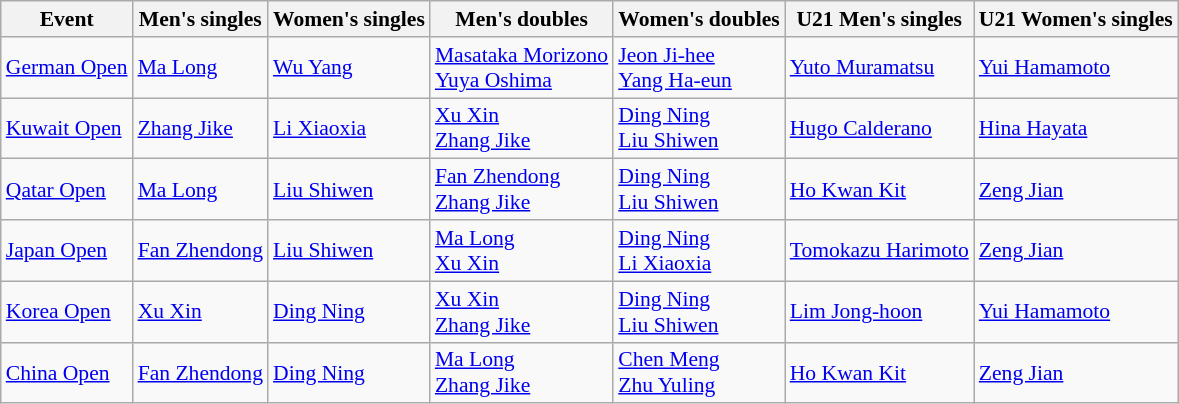<table class=wikitable style="font-size:90%">
<tr>
<th>Event</th>
<th>Men's singles</th>
<th>Women's singles</th>
<th>Men's doubles</th>
<th>Women's doubles</th>
<th>U21 Men's singles</th>
<th>U21 Women's singles</th>
</tr>
<tr>
<td> <a href='#'>German Open</a></td>
<td> <a href='#'>Ma Long</a></td>
<td> <a href='#'>Wu Yang</a></td>
<td> <a href='#'>Masataka Morizono</a><br> <a href='#'>Yuya Oshima</a></td>
<td> <a href='#'>Jeon Ji-hee</a><br> <a href='#'>Yang Ha-eun</a></td>
<td> <a href='#'>Yuto Muramatsu</a></td>
<td> <a href='#'>Yui Hamamoto</a></td>
</tr>
<tr>
<td> <a href='#'>Kuwait Open</a></td>
<td> <a href='#'>Zhang Jike</a></td>
<td> <a href='#'>Li Xiaoxia</a></td>
<td> <a href='#'>Xu Xin</a><br> <a href='#'>Zhang Jike</a></td>
<td> <a href='#'>Ding Ning</a><br> <a href='#'>Liu Shiwen</a></td>
<td> <a href='#'>Hugo Calderano</a></td>
<td> <a href='#'>Hina Hayata</a></td>
</tr>
<tr>
<td> <a href='#'>Qatar Open</a></td>
<td> <a href='#'>Ma Long</a></td>
<td> <a href='#'>Liu Shiwen</a></td>
<td> <a href='#'>Fan Zhendong</a><br> <a href='#'>Zhang Jike</a></td>
<td> <a href='#'>Ding Ning</a><br> <a href='#'>Liu Shiwen</a></td>
<td> <a href='#'>Ho Kwan Kit</a></td>
<td> <a href='#'>Zeng Jian</a></td>
</tr>
<tr>
<td> <a href='#'>Japan Open</a></td>
<td> <a href='#'>Fan Zhendong</a></td>
<td> <a href='#'>Liu Shiwen</a></td>
<td> <a href='#'>Ma Long</a><br> <a href='#'>Xu Xin</a></td>
<td> <a href='#'>Ding Ning</a><br> <a href='#'>Li Xiaoxia</a></td>
<td> <a href='#'>Tomokazu Harimoto</a></td>
<td> <a href='#'>Zeng Jian</a></td>
</tr>
<tr>
<td> <a href='#'>Korea Open</a></td>
<td> <a href='#'>Xu Xin</a></td>
<td> <a href='#'>Ding Ning</a></td>
<td> <a href='#'>Xu Xin</a><br> <a href='#'>Zhang Jike</a></td>
<td> <a href='#'>Ding Ning</a><br> <a href='#'>Liu Shiwen</a></td>
<td> <a href='#'>Lim Jong-hoon</a></td>
<td> <a href='#'>Yui Hamamoto</a></td>
</tr>
<tr>
<td> <a href='#'>China Open</a></td>
<td> <a href='#'>Fan Zhendong</a></td>
<td> <a href='#'>Ding Ning</a></td>
<td> <a href='#'>Ma Long</a><br> <a href='#'>Zhang Jike</a></td>
<td> <a href='#'>Chen Meng</a><br> <a href='#'>Zhu Yuling</a></td>
<td> <a href='#'>Ho Kwan Kit</a></td>
<td> <a href='#'>Zeng Jian</a></td>
</tr>
</table>
